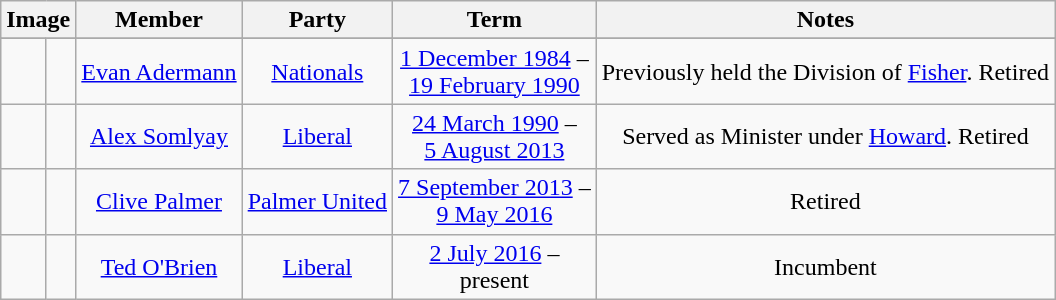<table class=wikitable style="text-align:center">
<tr>
<th colspan=2>Image</th>
<th>Member</th>
<th>Party</th>
<th>Term</th>
<th>Notes</th>
</tr>
<tr>
</tr>
<tr>
<td> </td>
<td></td>
<td><a href='#'>Evan Adermann</a><br></td>
<td><a href='#'>Nationals</a></td>
<td nowrap><a href='#'>1 December 1984</a> –<br><a href='#'>19 February 1990</a></td>
<td>Previously held the Division of <a href='#'>Fisher</a>. Retired</td>
</tr>
<tr>
<td> </td>
<td></td>
<td><a href='#'>Alex Somlyay</a><br></td>
<td><a href='#'>Liberal</a></td>
<td nowrap><a href='#'>24 March 1990</a> –<br><a href='#'>5 August 2013</a></td>
<td>Served as Minister under <a href='#'>Howard</a>. Retired</td>
</tr>
<tr>
<td> </td>
<td></td>
<td><a href='#'>Clive Palmer</a><br></td>
<td><a href='#'>Palmer United</a></td>
<td nowrap><a href='#'>7 September 2013</a> –<br><a href='#'>9 May 2016</a></td>
<td>Retired</td>
</tr>
<tr>
<td> </td>
<td></td>
<td><a href='#'>Ted O'Brien</a><br></td>
<td><a href='#'>Liberal</a></td>
<td nowrap><a href='#'>2 July 2016</a> –<br>present</td>
<td>Incumbent</td>
</tr>
</table>
